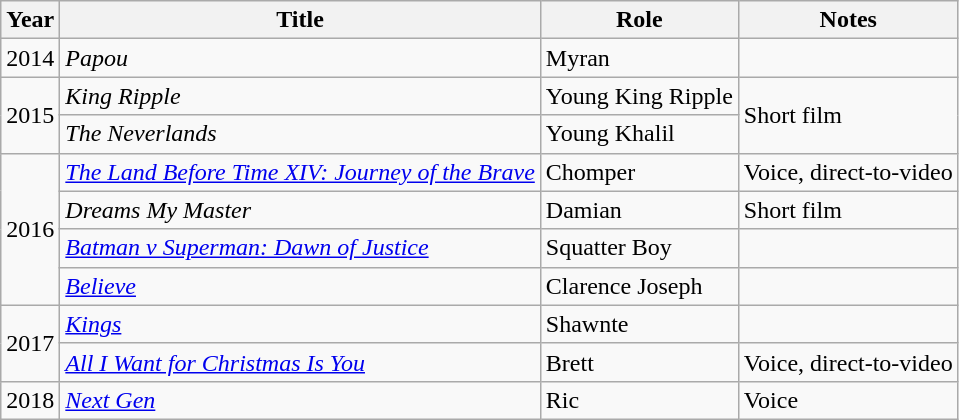<table class="wikitable sortable">
<tr>
<th>Year</th>
<th>Title</th>
<th>Role</th>
<th>Notes</th>
</tr>
<tr>
<td>2014</td>
<td><em>Papou</em></td>
<td>Myran</td>
<td></td>
</tr>
<tr>
<td rowspan=2>2015</td>
<td><em>King Ripple</em></td>
<td>Young King Ripple</td>
<td rowspan=2>Short film</td>
</tr>
<tr>
<td><em>The Neverlands</em></td>
<td>Young Khalil</td>
</tr>
<tr>
<td rowspan=4>2016</td>
<td><em><a href='#'>The Land Before Time XIV: Journey of the Brave</a></em></td>
<td>Chomper</td>
<td>Voice, direct-to-video</td>
</tr>
<tr>
<td><em>Dreams My Master</em></td>
<td>Damian</td>
<td>Short film</td>
</tr>
<tr>
<td><em><a href='#'>Batman v Superman: Dawn of Justice</a></em></td>
<td>Squatter Boy</td>
<td></td>
</tr>
<tr>
<td><em><a href='#'>Believe</a></em></td>
<td>Clarence Joseph</td>
<td></td>
</tr>
<tr>
<td rowspan=2>2017</td>
<td><em><a href='#'>Kings</a></em></td>
<td>Shawnte</td>
<td></td>
</tr>
<tr>
<td><em><a href='#'>All I Want for Christmas Is You</a></em></td>
<td>Brett</td>
<td>Voice, direct-to-video</td>
</tr>
<tr>
<td>2018</td>
<td><em><a href='#'>Next Gen</a></em></td>
<td>Ric</td>
<td>Voice</td>
</tr>
</table>
